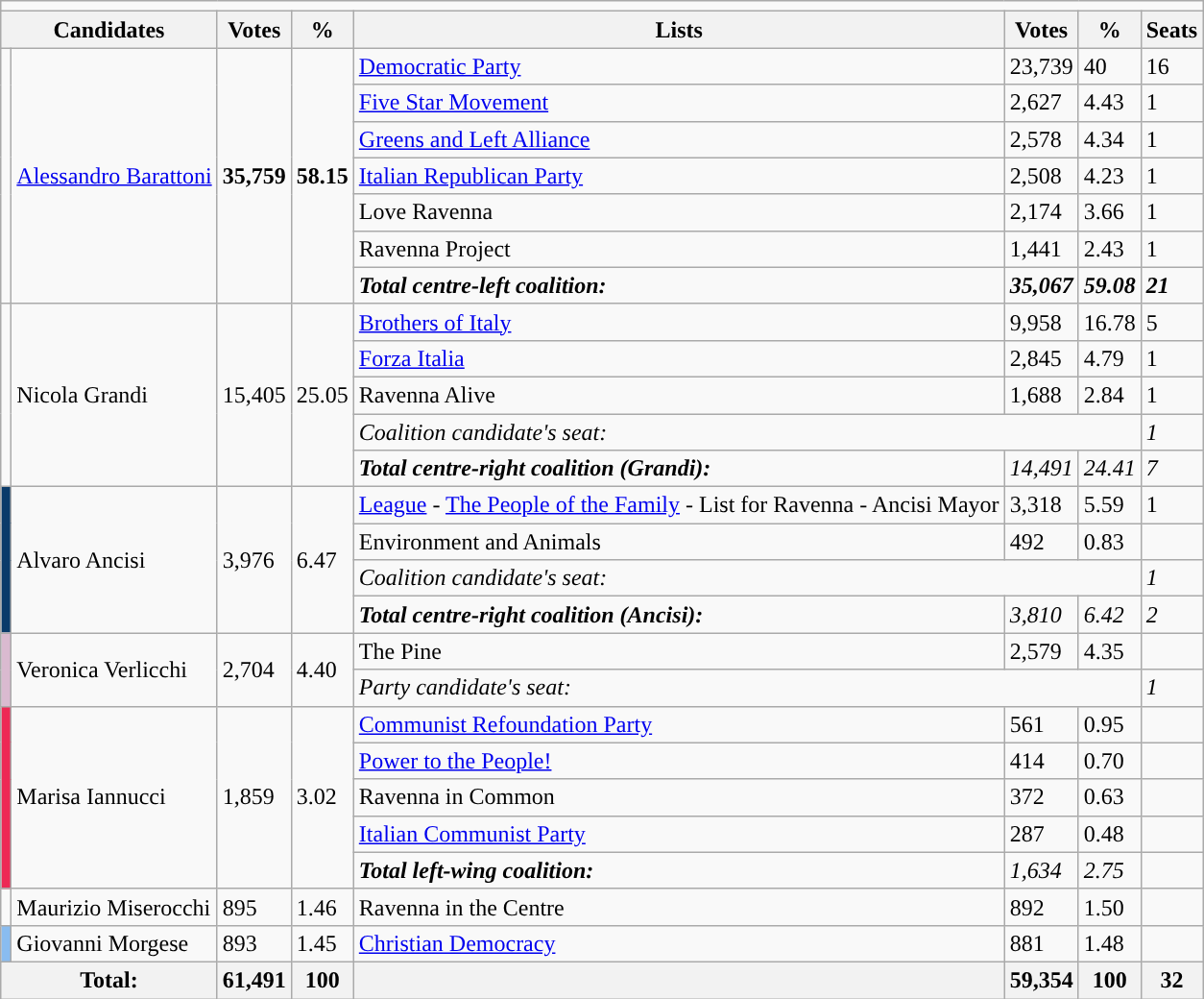<table class="wikitable">
<tr>
<td colspan="8"></td>
</tr>
<tr>
<th colspan="2">Candidates</th>
<th>Votes</th>
<th>%</th>
<th>Lists</th>
<th>Votes</th>
<th>%</th>
<th>Seats</th>
</tr>
<tr>
<td rowspan="7"></td>
<td rowspan="7"><a href='#'>Alessandro Barattoni</a> </td>
<td rowspan="7"><strong>35,759</strong></td>
<td rowspan="7"><strong>58.15</strong></td>
<td><a href='#'>Democratic Party</a></td>
<td>23,739</td>
<td>40</td>
<td>16</td>
</tr>
<tr>
<td><a href='#'>Five Star Movement</a></td>
<td>2,627</td>
<td>4.43</td>
<td>1</td>
</tr>
<tr>
<td><a href='#'>Greens and Left Alliance</a></td>
<td>2,578</td>
<td>4.34</td>
<td>1</td>
</tr>
<tr>
<td><a href='#'>Italian Republican Party</a></td>
<td>2,508</td>
<td>4.23</td>
<td>1</td>
</tr>
<tr>
<td>Love Ravenna</td>
<td>2,174</td>
<td>3.66</td>
<td>1</td>
</tr>
<tr>
<td>Ravenna Project</td>
<td>1,441</td>
<td>2.43</td>
<td>1</td>
</tr>
<tr>
<td><strong><em>Total centre-left coalition:</em></strong></td>
<td><strong><em>35,067</em></strong></td>
<td><strong><em>59.08</em></strong></td>
<td><strong><em>21</em></strong></td>
</tr>
<tr>
<td rowspan="5"></td>
<td rowspan="5">Nicola Grandi</td>
<td rowspan="5">15,405</td>
<td rowspan="5">25.05</td>
<td><a href='#'>Brothers of Italy</a></td>
<td>9,958</td>
<td>16.78</td>
<td>5</td>
</tr>
<tr>
<td><a href='#'>Forza Italia</a></td>
<td>2,845</td>
<td>4.79</td>
<td>1</td>
</tr>
<tr>
<td>Ravenna Alive</td>
<td>1,688</td>
<td>2.84</td>
<td>1</td>
</tr>
<tr>
<td colspan="3"><em>Coalition candidate's seat:</em></td>
<td><em>1</em></td>
</tr>
<tr>
<td><strong><em>Total centre-right coalition (Grandi):</em></strong></td>
<td><em>14,491</em></td>
<td><em>24.41</em></td>
<td><em>7</em></td>
</tr>
<tr>
<td rowspan="4" bgcolor="#0B3B6A"></td>
<td rowspan="4">Alvaro Ancisi</td>
<td rowspan="4">3,976</td>
<td rowspan="4">6.47</td>
<td><a href='#'>League</a> - <a href='#'>The People of the Family</a> - List for Ravenna - Ancisi Mayor</td>
<td>3,318</td>
<td>5.59</td>
<td>1</td>
</tr>
<tr>
<td>Environment and Animals</td>
<td>492</td>
<td>0.83</td>
<td></td>
</tr>
<tr>
<td colspan="3"><em>Coalition candidate's seat:</em></td>
<td><em>1</em></td>
</tr>
<tr>
<td><strong><em>Total centre-right coalition (Ancisi):</em></strong></td>
<td><em>3,810</em></td>
<td><em>6.42</em></td>
<td><em>2</em></td>
</tr>
<tr>
<td rowspan="2" bgcolor="#DABAD0"></td>
<td rowspan="2">Veronica Verlicchi</td>
<td rowspan="2">2,704</td>
<td rowspan="2">4.40</td>
<td>The Pine</td>
<td>2,579</td>
<td>4.35</td>
<td></td>
</tr>
<tr>
<td colspan="3"><em>Party candidate's seat:</em></td>
<td><em>1</em></td>
</tr>
<tr>
<td rowspan="5" bgcolor="#ED2855"></td>
<td rowspan="5">Marisa Iannucci</td>
<td rowspan="5">1,859</td>
<td rowspan="5">3.02</td>
<td><a href='#'>Communist Refoundation Party</a></td>
<td>561</td>
<td>0.95</td>
<td></td>
</tr>
<tr>
<td><a href='#'>Power to the People!</a></td>
<td>414</td>
<td>0.70</td>
<td></td>
</tr>
<tr>
<td>Ravenna in Common</td>
<td>372</td>
<td>0.63</td>
<td></td>
</tr>
<tr>
<td><a href='#'>Italian Communist Party</a></td>
<td>287</td>
<td>0.48</td>
<td></td>
</tr>
<tr>
<td><strong><em>Total left-wing coalition:</em></strong></td>
<td><em>1,634</em></td>
<td><em>2.75</em></td>
<td></td>
</tr>
<tr>
<td></td>
<td>Maurizio Miserocchi</td>
<td>895</td>
<td>1.46</td>
<td>Ravenna in the Centre</td>
<td>892</td>
<td>1.50</td>
<td></td>
</tr>
<tr>
<td bgcolor="#89BCF0"></td>
<td>Giovanni Morgese</td>
<td>893</td>
<td>1.45</td>
<td><a href='#'>Christian Democracy</a></td>
<td>881</td>
<td>1.48</td>
<td></td>
</tr>
<tr>
<th colspan="2">Total:</th>
<th>61,491</th>
<th>100</th>
<th></th>
<th><strong>59,354</strong></th>
<th>100</th>
<th>32</th>
</tr>
</table>
